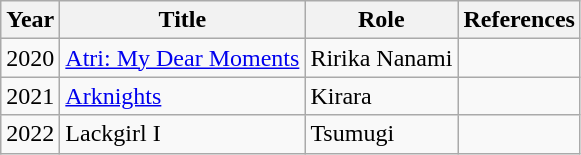<table class="wikitable">
<tr>
<th>Year</th>
<th>Title</th>
<th>Role</th>
<th>References</th>
</tr>
<tr>
<td>2020</td>
<td><a href='#'>Atri: My Dear Moments</a></td>
<td>Ririka Nanami</td>
<td></td>
</tr>
<tr>
<td>2021</td>
<td><a href='#'>Arknights</a></td>
<td>Kirara</td>
<td></td>
</tr>
<tr>
<td>2022</td>
<td>Lackgirl I</td>
<td>Tsumugi</td>
<td></td>
</tr>
</table>
